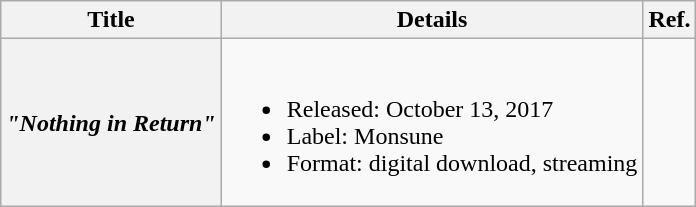<table class="wikitable">
<tr>
<th>Title</th>
<th>Details</th>
<th>Ref.</th>
</tr>
<tr>
<th><em>"Nothing in Return"</em></th>
<td><br><ul><li>Released: October 13, 2017</li><li>Label: Monsune</li><li>Format: digital download, streaming</li></ul></td>
<td></td>
</tr>
</table>
